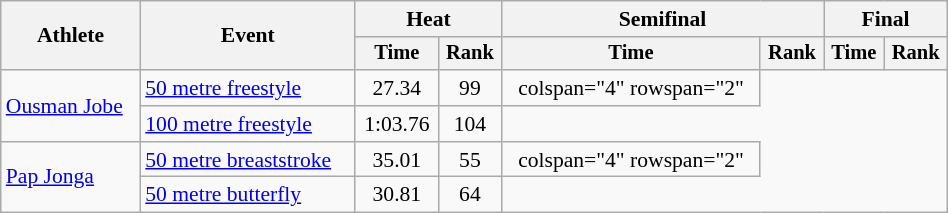<table class="wikitable" style="text-align:center; font-size:90%; width:50%;">
<tr>
<th rowspan="2">Athlete</th>
<th rowspan="2">Event</th>
<th colspan="2">Heat</th>
<th colspan="2">Semifinal</th>
<th colspan="2">Final</th>
</tr>
<tr style="font-size:95%">
<th>Time</th>
<th>Rank</th>
<th>Time</th>
<th>Rank</th>
<th>Time</th>
<th>Rank</th>
</tr>
<tr align=center>
<td align=left rowspan="2"><a href='#'>Ousman Jobe</a></td>
<td align=left><a href='#'>50 metre freestyle</a></td>
<td>27.34</td>
<td>99</td>
<td>colspan="4" rowspan="2" </td>
</tr>
<tr align=center>
<td align=left><a href='#'>100 metre freestyle</a></td>
<td>1:03.76</td>
<td>104</td>
</tr>
<tr align=center>
<td align=left rowspan="2"><a href='#'>Pap Jonga</a></td>
<td align=left><a href='#'>50 metre breaststroke</a></td>
<td>35.01</td>
<td>55</td>
<td>colspan="4" rowspan="2" </td>
</tr>
<tr align=center>
<td align=left><a href='#'>50 metre butterfly</a></td>
<td>30.81</td>
<td>64</td>
</tr>
</table>
